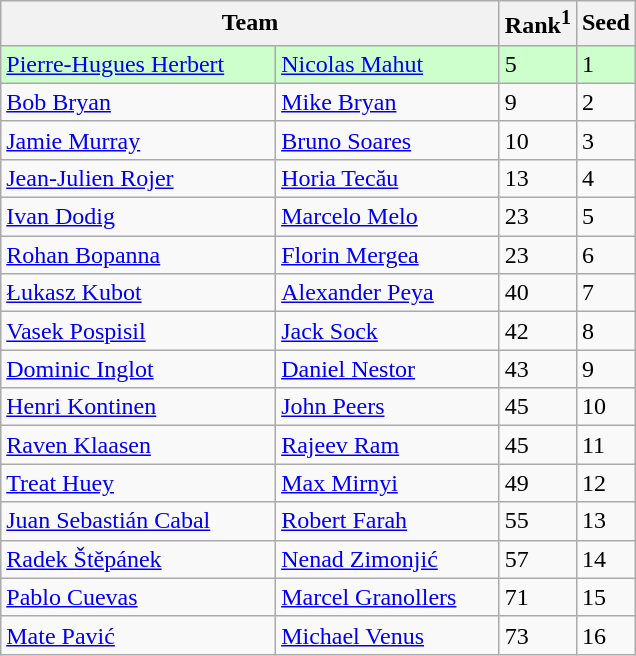<table class="wikitable">
<tr>
<th width="325" colspan=2>Team</th>
<th>Rank<sup>1</sup></th>
<th>Seed</th>
</tr>
<tr style="background:#cfc;">
<td> <a href='#'>Pierre-Hugues Herbert</a></td>
<td> <a href='#'>Nicolas Mahut</a></td>
<td>5</td>
<td>1</td>
</tr>
<tr>
<td> <a href='#'>Bob Bryan</a></td>
<td> <a href='#'>Mike Bryan</a></td>
<td>9</td>
<td>2</td>
</tr>
<tr>
<td> <a href='#'>Jamie Murray</a></td>
<td> <a href='#'>Bruno Soares</a></td>
<td>10</td>
<td>3</td>
</tr>
<tr>
<td> <a href='#'>Jean-Julien Rojer</a></td>
<td> <a href='#'>Horia Tecău</a></td>
<td>13</td>
<td>4</td>
</tr>
<tr>
<td> <a href='#'>Ivan Dodig</a></td>
<td> <a href='#'>Marcelo Melo</a></td>
<td>23</td>
<td>5</td>
</tr>
<tr>
<td> <a href='#'>Rohan Bopanna</a></td>
<td> <a href='#'>Florin Mergea</a></td>
<td>23</td>
<td>6</td>
</tr>
<tr>
<td> <a href='#'>Łukasz Kubot</a></td>
<td> <a href='#'>Alexander Peya</a></td>
<td>40</td>
<td>7</td>
</tr>
<tr>
<td> <a href='#'>Vasek Pospisil</a></td>
<td> <a href='#'>Jack Sock</a></td>
<td>42</td>
<td>8</td>
</tr>
<tr>
<td> <a href='#'>Dominic Inglot</a></td>
<td> <a href='#'>Daniel Nestor</a></td>
<td>43</td>
<td>9</td>
</tr>
<tr>
<td> <a href='#'>Henri Kontinen</a></td>
<td> <a href='#'>John Peers</a></td>
<td>45</td>
<td>10</td>
</tr>
<tr>
<td> <a href='#'>Raven Klaasen</a></td>
<td> <a href='#'>Rajeev Ram</a></td>
<td>45</td>
<td>11</td>
</tr>
<tr>
<td> <a href='#'>Treat Huey</a></td>
<td> <a href='#'>Max Mirnyi</a></td>
<td>49</td>
<td>12</td>
</tr>
<tr>
<td> <a href='#'>Juan Sebastián Cabal</a></td>
<td> <a href='#'>Robert Farah</a></td>
<td>55</td>
<td>13</td>
</tr>
<tr>
<td> <a href='#'>Radek Štěpánek</a></td>
<td> <a href='#'>Nenad Zimonjić</a></td>
<td>57</td>
<td>14</td>
</tr>
<tr>
<td> <a href='#'>Pablo Cuevas</a></td>
<td> <a href='#'>Marcel Granollers</a></td>
<td>71</td>
<td>15</td>
</tr>
<tr>
<td> <a href='#'>Mate Pavić</a></td>
<td> <a href='#'>Michael Venus</a></td>
<td>73</td>
<td>16</td>
</tr>
</table>
